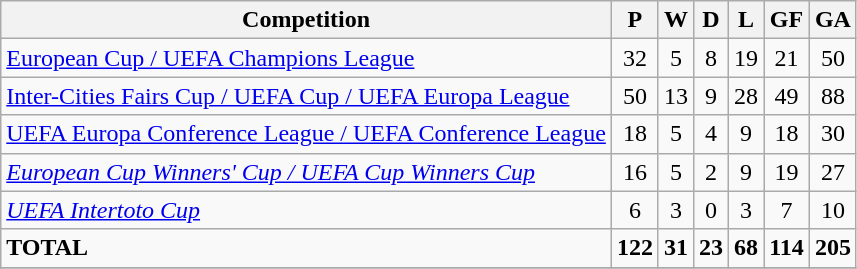<table class="wikitable">
<tr>
<th>Competition</th>
<th>P</th>
<th>W</th>
<th>D</th>
<th>L</th>
<th>GF</th>
<th>GA</th>
</tr>
<tr>
<td><a href='#'>European Cup / UEFA Champions League</a></td>
<td style="text-align:center;">32</td>
<td style="text-align:center;">5</td>
<td style="text-align:center;">8</td>
<td style="text-align:center;">19</td>
<td style="text-align:center;">21</td>
<td style="text-align:center;">50</td>
</tr>
<tr>
<td><a href='#'>Inter-Cities Fairs Cup / UEFA Cup / UEFA Europa League</a></td>
<td style="text-align:center;">50</td>
<td style="text-align:center;">13</td>
<td style="text-align:center;">9</td>
<td style="text-align:center;">28</td>
<td style="text-align:center;">49</td>
<td style="text-align:center;">88</td>
</tr>
<tr>
<td><a href='#'>UEFA Europa Conference League / UEFA Conference League</a></td>
<td style="text-align:center;">18</td>
<td style="text-align:center;">5</td>
<td style="text-align:center;">4</td>
<td style="text-align:center;">9</td>
<td style="text-align:center;">18</td>
<td style="text-align:center;">30</td>
</tr>
<tr>
<td><em><a href='#'>European Cup Winners' Cup / UEFA Cup Winners Cup</a></em></td>
<td style="text-align:center;">16</td>
<td style="text-align:center;">5</td>
<td style="text-align:center;">2</td>
<td style="text-align:center;">9</td>
<td style="text-align:center;">19</td>
<td style="text-align:center;">27</td>
</tr>
<tr>
<td><em><a href='#'>UEFA Intertoto Cup</a></em></td>
<td style="text-align:center;">6</td>
<td style="text-align:center;">3</td>
<td style="text-align:center;">0</td>
<td style="text-align:center;">3</td>
<td style="text-align:center;">7</td>
<td style="text-align:center;">10</td>
</tr>
<tr>
<td><strong>TOTAL</strong></td>
<td style="text-align:center;"><strong>122</strong></td>
<td style="text-align:center;"><strong>31</strong></td>
<td style="text-align:center;"><strong>23</strong></td>
<td style="text-align:center;"><strong>68</strong></td>
<td style="text-align:center;"><strong>114</strong></td>
<td style="text-align:center;"><strong>205</strong></td>
</tr>
<tr>
</tr>
</table>
